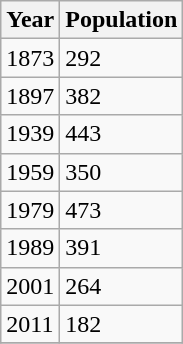<table class="wikitable">
<tr>
<th>Year</th>
<th>Population</th>
</tr>
<tr>
<td>1873</td>
<td>292</td>
</tr>
<tr>
<td>1897</td>
<td>382</td>
</tr>
<tr>
<td>1939</td>
<td>443</td>
</tr>
<tr>
<td>1959</td>
<td>350</td>
</tr>
<tr>
<td>1979</td>
<td>473</td>
</tr>
<tr>
<td>1989</td>
<td>391</td>
</tr>
<tr>
<td>2001</td>
<td>264</td>
</tr>
<tr>
<td>2011</td>
<td>182</td>
</tr>
<tr>
</tr>
</table>
